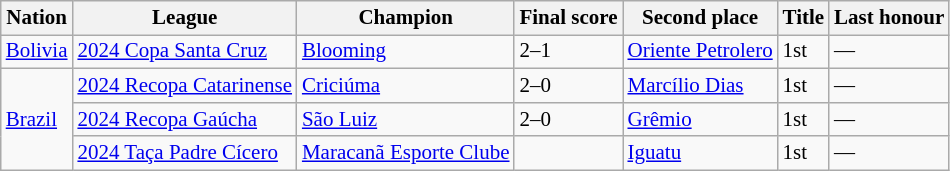<table class=wikitable style="font-size:14px">
<tr>
<th>Nation</th>
<th>League</th>
<th>Champion</th>
<th>Final score</th>
<th>Second place</th>
<th data-sort-type="number">Title</th>
<th>Last honour</th>
</tr>
<tr>
<td align=left> <a href='#'>Bolivia</a></td>
<td align=left><a href='#'>2024 Copa Santa Cruz</a></td>
<td><a href='#'>Blooming</a></td>
<td>2–1</td>
<td><a href='#'>Oriente Petrolero</a></td>
<td>1st</td>
<td>—</td>
</tr>
<tr>
<td align=left rowspan=3> <a href='#'>Brazil</a></td>
<td align=left><a href='#'>2024 Recopa Catarinense</a></td>
<td><a href='#'>Criciúma</a></td>
<td>2–0</td>
<td><a href='#'>Marcílio Dias</a></td>
<td>1st</td>
<td>—</td>
</tr>
<tr>
<td align=left><a href='#'>2024 Recopa Gaúcha</a></td>
<td><a href='#'>São Luiz</a></td>
<td>2–0</td>
<td><a href='#'>Grêmio</a></td>
<td>1st</td>
<td>—</td>
</tr>
<tr>
<td align=left><a href='#'>2024 Taça Padre Cícero</a></td>
<td><a href='#'>Maracanã Esporte Clube</a></td>
<td></td>
<td><a href='#'>Iguatu</a></td>
<td>1st</td>
<td>—</td>
</tr>
</table>
